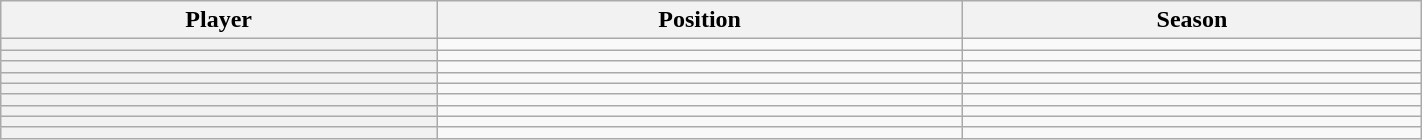<table class="wikitable sortable" width="75%">
<tr>
<th scope="col">Player</th>
<th scope="col">Position</th>
<th scope="col">Season</th>
</tr>
<tr>
<th scope="row"></th>
<td></td>
<td></td>
</tr>
<tr>
<th scope="row"></th>
<td></td>
<td></td>
</tr>
<tr>
<th scope="row"></th>
<td></td>
<td></td>
</tr>
<tr>
<th scope="row"></th>
<td></td>
<td></td>
</tr>
<tr>
<th scope="row"></th>
<td></td>
<td></td>
</tr>
<tr>
<th scope="row"></th>
<td></td>
<td></td>
</tr>
<tr>
<th scope="row"></th>
<td></td>
<td></td>
</tr>
<tr>
<th scope="row"></th>
<td></td>
<td></td>
</tr>
<tr>
<th scope="row"></th>
<td></td>
<td></td>
</tr>
</table>
